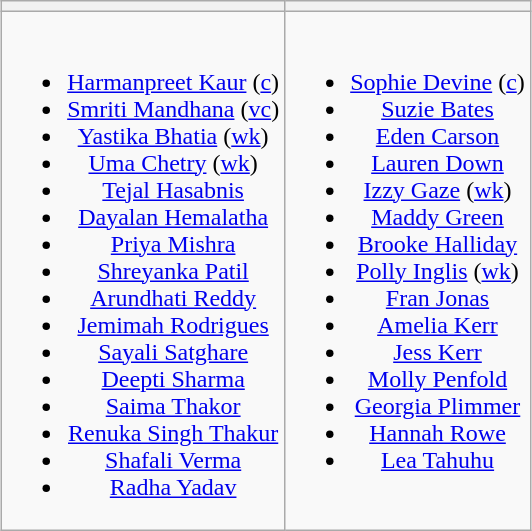<table class="wikitable" style="text-align:center; margin:auto">
<tr>
<th></th>
<th></th>
</tr>
<tr style="vertical-align:top">
<td><br><ul><li><a href='#'>Harmanpreet Kaur</a> (<a href='#'>c</a>)</li><li><a href='#'>Smriti Mandhana</a> (<a href='#'>vc</a>)</li><li><a href='#'>Yastika Bhatia</a> (<a href='#'>wk</a>)</li><li><a href='#'>Uma Chetry</a> (<a href='#'>wk</a>)</li><li><a href='#'>Tejal Hasabnis</a></li><li><a href='#'>Dayalan Hemalatha</a></li><li><a href='#'>Priya Mishra</a></li><li><a href='#'>Shreyanka Patil</a></li><li><a href='#'>Arundhati Reddy</a></li><li><a href='#'>Jemimah Rodrigues</a></li><li><a href='#'>Sayali Satghare</a></li><li><a href='#'>Deepti Sharma</a></li><li><a href='#'>Saima Thakor</a></li><li><a href='#'>Renuka Singh Thakur</a></li><li><a href='#'>Shafali Verma</a></li><li><a href='#'>Radha Yadav</a></li></ul></td>
<td><br><ul><li><a href='#'>Sophie Devine</a> (<a href='#'>c</a>)</li><li><a href='#'>Suzie Bates</a></li><li><a href='#'>Eden Carson</a></li><li><a href='#'>Lauren Down</a></li><li><a href='#'>Izzy Gaze</a> (<a href='#'>wk</a>)</li><li><a href='#'>Maddy Green</a></li><li><a href='#'>Brooke Halliday</a></li><li><a href='#'>Polly Inglis</a> (<a href='#'>wk</a>)</li><li><a href='#'>Fran Jonas</a></li><li><a href='#'>Amelia Kerr</a></li><li><a href='#'>Jess Kerr</a></li><li><a href='#'>Molly Penfold</a></li><li><a href='#'>Georgia Plimmer</a></li><li><a href='#'>Hannah Rowe</a></li><li><a href='#'>Lea Tahuhu</a></li></ul></td>
</tr>
</table>
